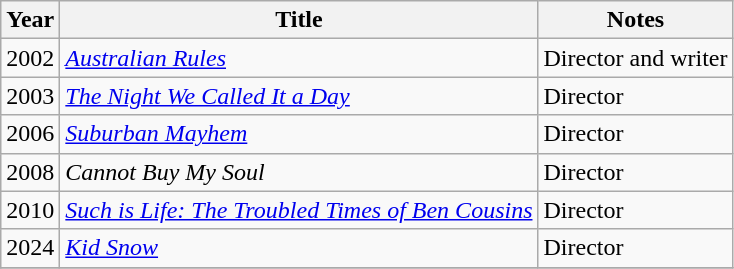<table class="wikitable">
<tr>
<th>Year</th>
<th>Title</th>
<th>Notes</th>
</tr>
<tr>
<td>2002</td>
<td><em><a href='#'>Australian Rules</a></em></td>
<td>Director and writer</td>
</tr>
<tr>
<td>2003</td>
<td><em><a href='#'>The Night We Called It a Day</a></em></td>
<td>Director</td>
</tr>
<tr>
<td>2006</td>
<td><em><a href='#'>Suburban Mayhem</a></em></td>
<td>Director</td>
</tr>
<tr>
<td>2008</td>
<td><em>Cannot Buy My Soul</em></td>
<td>Director</td>
</tr>
<tr>
<td>2010</td>
<td><em><a href='#'>Such is Life: The Troubled Times of Ben Cousins</a></em></td>
<td>Director</td>
</tr>
<tr>
<td>2024</td>
<td><em><a href='#'>Kid Snow</a></em></td>
<td>Director</td>
</tr>
<tr>
</tr>
</table>
